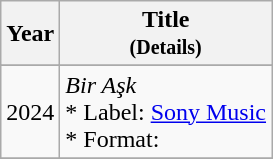<table class="wikitable">
<tr>
<th>Year</th>
<th>Title<br><small>(Details)</small></th>
</tr>
<tr>
</tr>
<tr>
<td>2024</td>
<td><em>Bir Aşk</em><br>* Label: <a href='#'>Sony Music</a><br>* Format:</td>
</tr>
<tr>
</tr>
</table>
